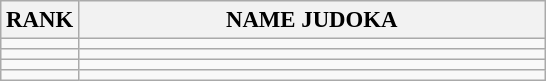<table class="wikitable" style="font-size:95%;">
<tr>
<th>RANK</th>
<th align="left" style="width: 20em">NAME JUDOKA</th>
</tr>
<tr>
<td align="center"></td>
<td></td>
</tr>
<tr>
<td align="center"></td>
<td></td>
</tr>
<tr>
<td align="center"></td>
<td></td>
</tr>
<tr>
<td align="center"></td>
<td></td>
</tr>
</table>
